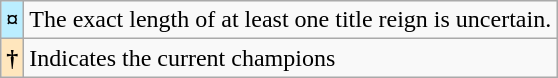<table class="wikitable">
<tr>
<th style="background-color:#bbeeff">¤</th>
<td>The exact length of at least one title reign is uncertain.</td>
</tr>
<tr>
<th style="background-color:#FFE6BD">†</th>
<td>Indicates the current champions</td>
</tr>
</table>
